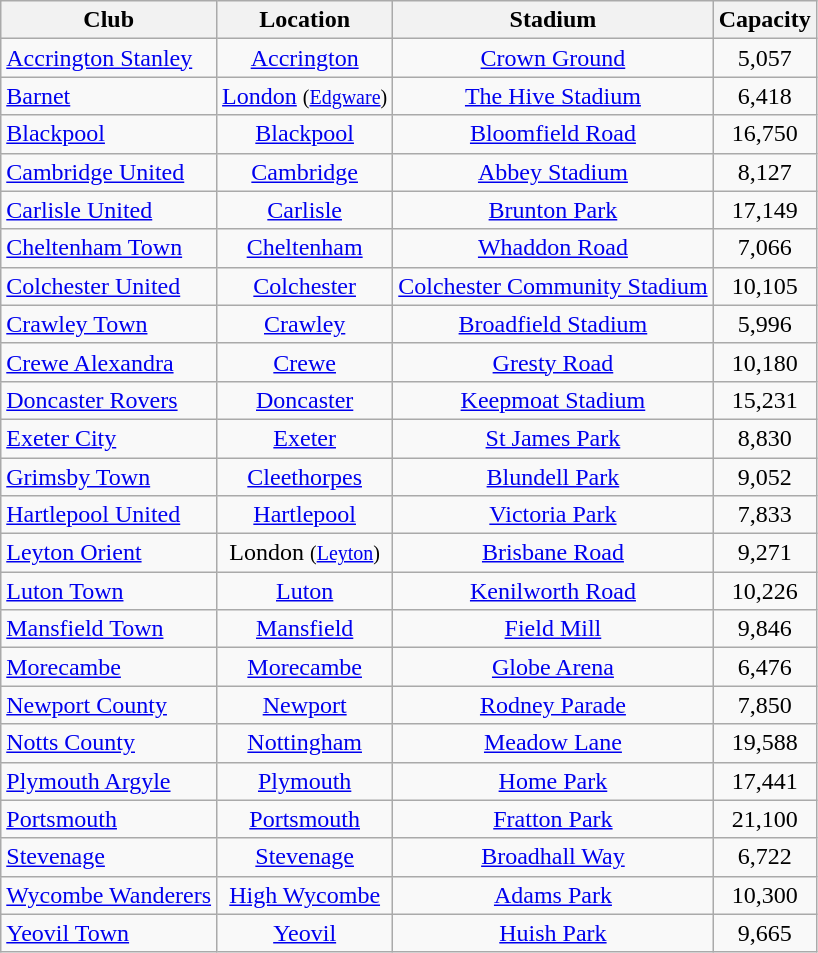<table class="wikitable sortable" style="text-align:center;">
<tr>
<th>Club</th>
<th>Location</th>
<th>Stadium</th>
<th>Capacity</th>
</tr>
<tr>
<td style="text-align:left;"><a href='#'>Accrington Stanley</a></td>
<td><a href='#'>Accrington</a></td>
<td><a href='#'>Crown Ground</a></td>
<td>5,057</td>
</tr>
<tr>
<td style="text-align:left;"><a href='#'>Barnet</a></td>
<td><a href='#'>London</a> <small>(<a href='#'>Edgware</a>)</small></td>
<td><a href='#'>The Hive Stadium</a></td>
<td>6,418</td>
</tr>
<tr>
<td style="text-align:left;"><a href='#'>Blackpool</a></td>
<td><a href='#'>Blackpool</a></td>
<td><a href='#'>Bloomfield Road</a></td>
<td>16,750</td>
</tr>
<tr>
<td style="text-align:left;"><a href='#'>Cambridge United</a></td>
<td><a href='#'>Cambridge</a></td>
<td><a href='#'>Abbey Stadium</a></td>
<td>8,127</td>
</tr>
<tr>
<td style="text-align:left;"><a href='#'>Carlisle United</a></td>
<td><a href='#'>Carlisle</a></td>
<td><a href='#'>Brunton Park</a></td>
<td>17,149</td>
</tr>
<tr>
<td style="text-align:left;"><a href='#'>Cheltenham Town</a></td>
<td><a href='#'>Cheltenham</a></td>
<td><a href='#'>Whaddon Road</a></td>
<td>7,066</td>
</tr>
<tr>
<td style="text-align:left;"><a href='#'>Colchester United</a></td>
<td><a href='#'>Colchester</a></td>
<td><a href='#'>Colchester Community Stadium</a></td>
<td>10,105</td>
</tr>
<tr>
<td style="text-align:left;"><a href='#'>Crawley Town</a></td>
<td><a href='#'>Crawley</a></td>
<td><a href='#'>Broadfield Stadium</a></td>
<td>5,996</td>
</tr>
<tr>
<td style="text-align:left;"><a href='#'>Crewe Alexandra</a></td>
<td><a href='#'>Crewe</a></td>
<td><a href='#'>Gresty Road</a></td>
<td>10,180</td>
</tr>
<tr>
<td style="text-align:left;"><a href='#'>Doncaster Rovers</a></td>
<td><a href='#'>Doncaster</a></td>
<td><a href='#'>Keepmoat Stadium</a></td>
<td>15,231</td>
</tr>
<tr>
<td style="text-align:left;"><a href='#'>Exeter City</a></td>
<td><a href='#'>Exeter</a></td>
<td><a href='#'>St James Park</a></td>
<td>8,830</td>
</tr>
<tr>
<td style="text-align:left;"><a href='#'>Grimsby Town</a></td>
<td><a href='#'>Cleethorpes</a></td>
<td><a href='#'>Blundell Park</a></td>
<td>9,052</td>
</tr>
<tr>
<td style="text-align:left;"><a href='#'>Hartlepool United</a></td>
<td><a href='#'>Hartlepool</a></td>
<td><a href='#'>Victoria Park</a></td>
<td>7,833</td>
</tr>
<tr>
<td style="text-align:left;"><a href='#'>Leyton Orient</a></td>
<td>London <small>(<a href='#'>Leyton</a>)</small></td>
<td><a href='#'>Brisbane Road</a></td>
<td>9,271</td>
</tr>
<tr>
<td style="text-align:left;"><a href='#'>Luton Town</a></td>
<td><a href='#'>Luton</a></td>
<td><a href='#'>Kenilworth Road</a></td>
<td>10,226</td>
</tr>
<tr>
<td style="text-align:left;"><a href='#'>Mansfield Town</a></td>
<td><a href='#'>Mansfield</a></td>
<td><a href='#'>Field Mill</a></td>
<td>9,846</td>
</tr>
<tr>
<td style="text-align:left;"><a href='#'>Morecambe</a></td>
<td><a href='#'>Morecambe</a></td>
<td><a href='#'>Globe Arena</a></td>
<td>6,476</td>
</tr>
<tr>
<td style="text-align:left;"><a href='#'>Newport County</a></td>
<td><a href='#'>Newport</a></td>
<td><a href='#'>Rodney Parade</a></td>
<td>7,850</td>
</tr>
<tr>
<td style="text-align:left;"><a href='#'>Notts County</a></td>
<td><a href='#'>Nottingham</a></td>
<td><a href='#'>Meadow Lane</a></td>
<td>19,588</td>
</tr>
<tr>
<td style="text-align:left;"><a href='#'>Plymouth Argyle</a></td>
<td><a href='#'>Plymouth</a></td>
<td><a href='#'>Home Park</a></td>
<td>17,441</td>
</tr>
<tr>
<td style="text-align:left;"><a href='#'>Portsmouth</a></td>
<td><a href='#'>Portsmouth</a></td>
<td><a href='#'>Fratton Park</a></td>
<td>21,100</td>
</tr>
<tr>
<td style="text-align:left;"><a href='#'>Stevenage</a></td>
<td><a href='#'>Stevenage</a></td>
<td><a href='#'>Broadhall Way</a></td>
<td>6,722</td>
</tr>
<tr>
<td style="text-align:left;"><a href='#'>Wycombe Wanderers</a></td>
<td><a href='#'>High Wycombe</a></td>
<td><a href='#'>Adams Park</a></td>
<td>10,300</td>
</tr>
<tr>
<td style="text-align:left;"><a href='#'>Yeovil Town</a></td>
<td><a href='#'>Yeovil</a></td>
<td><a href='#'>Huish Park</a></td>
<td>9,665</td>
</tr>
</table>
